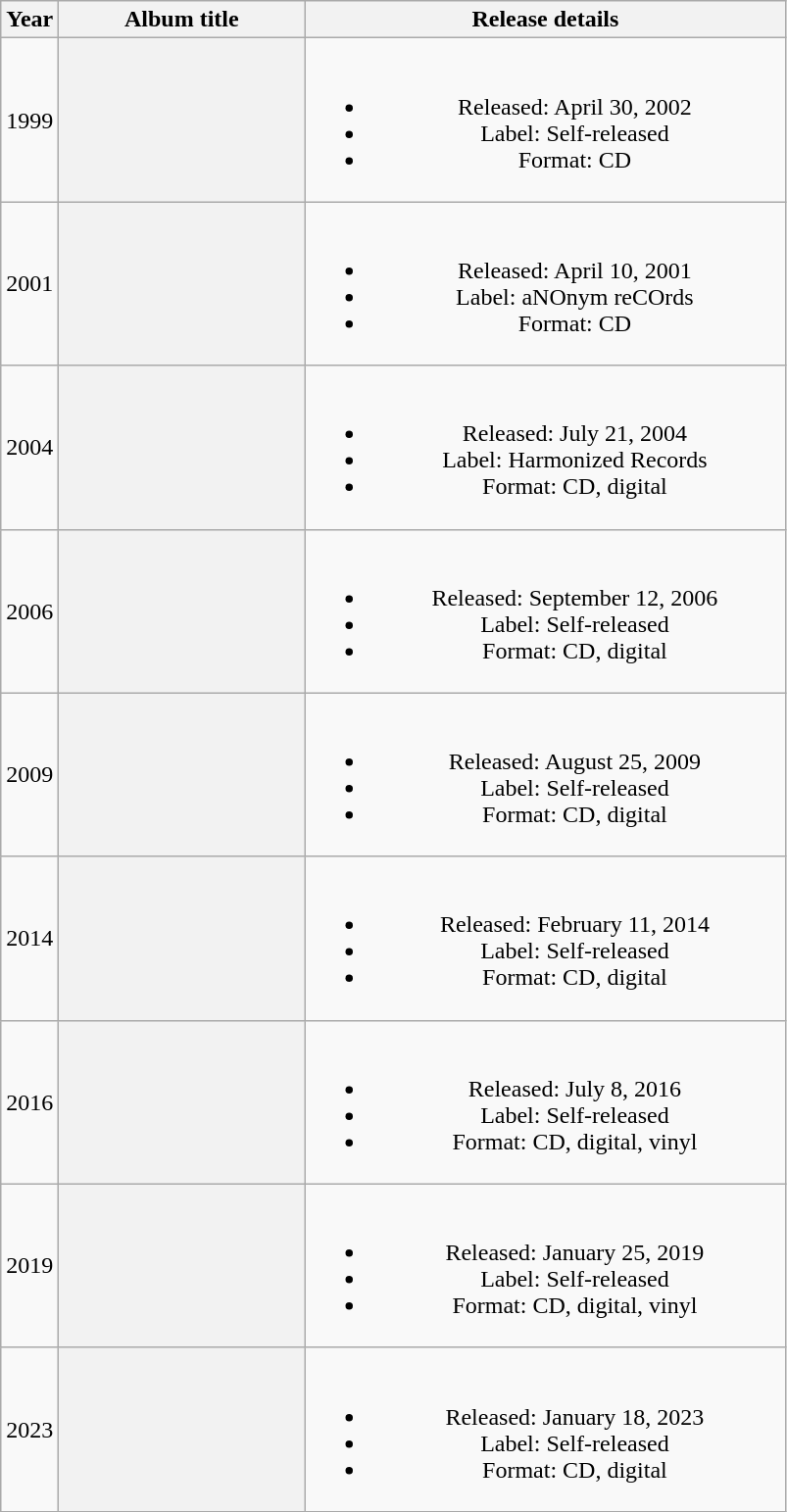<table class="wikitable plainrowheaders" style="text-align:center;">
<tr>
<th>Year</th>
<th scope="col" rowspan="1" style="width:10em;">Album title</th>
<th scope="col" rowspan="1" style="width:20em;">Release details</th>
</tr>
<tr>
<td>1999</td>
<th></th>
<td><br><ul><li>Released: April 30, 2002</li><li>Label:  Self-released</li><li>Format: CD</li></ul></td>
</tr>
<tr>
<td>2001</td>
<th></th>
<td><br><ul><li>Released: April 10, 2001</li><li>Label: aNOnym reCOrds</li><li>Format: CD</li></ul></td>
</tr>
<tr>
<td>2004</td>
<th></th>
<td><br><ul><li>Released: July 21, 2004</li><li>Label: Harmonized Records</li><li>Format: CD, digital</li></ul></td>
</tr>
<tr>
<td>2006</td>
<th></th>
<td><br><ul><li>Released: September 12, 2006</li><li>Label: Self-released</li><li>Format: CD, digital</li></ul></td>
</tr>
<tr>
<td>2009</td>
<th></th>
<td><br><ul><li>Released: August 25, 2009</li><li>Label: Self-released</li><li>Format:  CD, digital</li></ul></td>
</tr>
<tr>
<td>2014</td>
<th></th>
<td><br><ul><li>Released: February 11, 2014</li><li>Label: Self-released</li><li>Format: CD, digital</li></ul></td>
</tr>
<tr>
<td>2016</td>
<th></th>
<td><br><ul><li>Released: July 8, 2016</li><li>Label: Self-released</li><li>Format: CD, digital, vinyl</li></ul></td>
</tr>
<tr>
<td>2019</td>
<th></th>
<td><br><ul><li>Released: January 25, 2019</li><li>Label: Self-released</li><li>Format: CD, digital, vinyl</li></ul></td>
</tr>
<tr>
<td>2023</td>
<th></th>
<td><br><ul><li>Released: January 18, 2023</li><li>Label: Self-released</li><li>Format: CD, digital</li></ul></td>
</tr>
</table>
